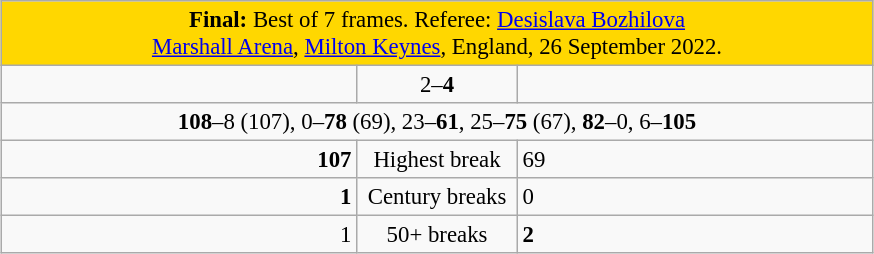<table class="wikitable" style="font-size: 95%; margin: 1em auto 1em auto;">
<tr>
<td colspan="3" align="center" bgcolor="#ffd700"><strong>Final:</strong> Best of 7 frames. Referee: <a href='#'>Desislava Bozhilova</a><br> <a href='#'>Marshall Arena</a>, <a href='#'>Milton Keynes</a>, England, 26 September 2022.</td>
</tr>
<tr>
<td width="230" align="right"><br></td>
<td width="100" align="center">2–<strong>4</strong></td>
<td width="230"><strong></strong><br><strong></strong></td>
</tr>
<tr>
<td colspan="3" align="center" style="font-size: 100%"><strong>108</strong>–8 (107), 0–<strong>78</strong> (69), 23–<strong>61</strong>, 25–<strong>75</strong> (67), <strong>82</strong>–0, 6–<strong>105</strong></td>
</tr>
<tr>
<td align="right"><strong>107</strong></td>
<td align="center">Highest break</td>
<td>69</td>
</tr>
<tr>
<td align="right"><strong>1</strong></td>
<td align="center">Century breaks</td>
<td>0</td>
</tr>
<tr>
<td align="right">1</td>
<td align="center">50+ breaks</td>
<td><strong>2</strong></td>
</tr>
</table>
